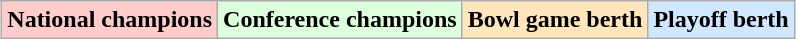<table class="wikitable" style="margin:1em auto;">
<tr>
<td bgcolor="#FFCCCC"><strong>National champions</strong></td>
<td bgcolor="#ddffdd"><strong>Conference champions</strong></td>
<td bgcolor="#ffe6bd"><strong>Bowl game berth</strong></td>
<td bgcolor="#d0e7ff"><strong>Playoff berth</strong></td>
</tr>
</table>
